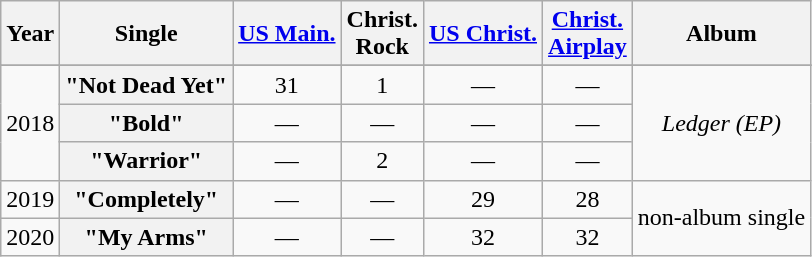<table class="wikitable plainrowheaders" style="text-align:center;">
<tr>
<th>Year</th>
<th>Single</th>
<th><a href='#'>US Main.</a><br></th>
<th>Christ.<br>Rock</th>
<th><a href='#'>US Christ.</a></th>
<th><a href='#'>Christ.<br>Airplay</a></th>
<th>Album</th>
</tr>
<tr style="font-size:smaller;">
</tr>
<tr>
<td rowspan="3">2018</td>
<th scope="row">"Not Dead Yet"</th>
<td>31</td>
<td>1<br></td>
<td>—</td>
<td>—</td>
<td rowspan="3"><em>Ledger (EP)</em></td>
</tr>
<tr>
<th scope="row">"Bold"</th>
<td>—</td>
<td>—</td>
<td>—</td>
<td>—</td>
</tr>
<tr>
<th scope="row">"Warrior"<br></th>
<td>—</td>
<td>2<br></td>
<td>—</td>
<td>—</td>
</tr>
<tr>
<td>2019</td>
<th scope="row">"Completely"</th>
<td>—</td>
<td>—</td>
<td>29</td>
<td>28</td>
<td rowspan="2">non-album single</td>
</tr>
<tr>
<td>2020</td>
<th scope="row">"My Arms"</th>
<td>—</td>
<td>—</td>
<td>32</td>
<td>32</td>
</tr>
</table>
